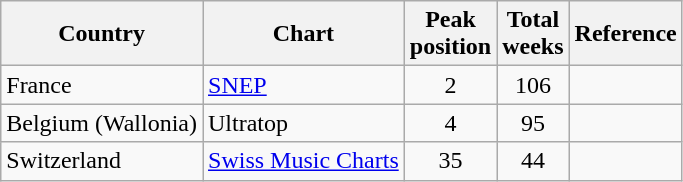<table class="wikitable sortable">
<tr>
<th>Country</th>
<th>Chart</th>
<th>Peak<br>position</th>
<th>Total<br>weeks</th>
<th>Reference</th>
</tr>
<tr>
<td>France</td>
<td><a href='#'>SNEP</a></td>
<td style="text-align:center;">2</td>
<td style="text-align:center;">106</td>
<td></td>
</tr>
<tr>
<td>Belgium (Wallonia)</td>
<td>Ultratop</td>
<td style="text-align:center;">4</td>
<td style="text-align:center;">95</td>
<td></td>
</tr>
<tr>
<td>Switzerland</td>
<td><a href='#'>Swiss Music Charts</a></td>
<td style="text-align:center;">35</td>
<td style="text-align:center;">44</td>
<td></td>
</tr>
</table>
